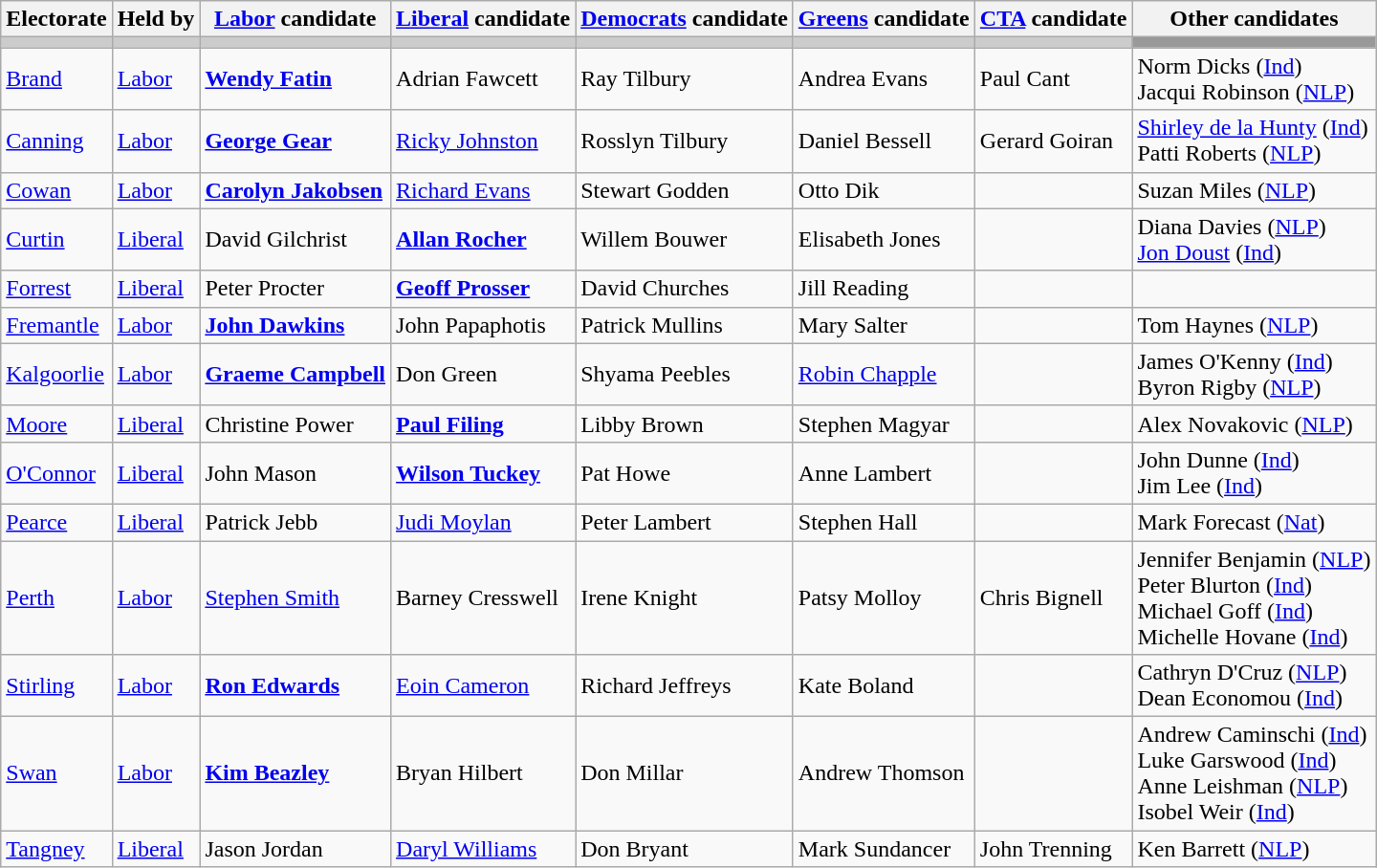<table class="wikitable">
<tr>
<th>Electorate</th>
<th>Held by</th>
<th><a href='#'>Labor</a> candidate</th>
<th><a href='#'>Liberal</a> candidate</th>
<th><a href='#'>Democrats</a> candidate</th>
<th><a href='#'>Greens</a> candidate</th>
<th><a href='#'>CTA</a> candidate</th>
<th>Other candidates</th>
</tr>
<tr bgcolor="#cccccc">
<td></td>
<td></td>
<td></td>
<td></td>
<td></td>
<td></td>
<td></td>
<td bgcolor="#999999"></td>
</tr>
<tr>
<td><a href='#'>Brand</a></td>
<td><a href='#'>Labor</a></td>
<td><strong><a href='#'>Wendy Fatin</a></strong></td>
<td>Adrian Fawcett</td>
<td>Ray Tilbury</td>
<td>Andrea Evans</td>
<td>Paul Cant</td>
<td>Norm Dicks (<a href='#'>Ind</a>)<br>Jacqui Robinson (<a href='#'>NLP</a>)</td>
</tr>
<tr>
<td><a href='#'>Canning</a></td>
<td><a href='#'>Labor</a></td>
<td><strong><a href='#'>George Gear</a></strong></td>
<td><a href='#'>Ricky Johnston</a></td>
<td>Rosslyn Tilbury</td>
<td>Daniel Bessell</td>
<td>Gerard Goiran</td>
<td><a href='#'>Shirley de la Hunty</a> (<a href='#'>Ind</a>)<br>Patti Roberts (<a href='#'>NLP</a>)</td>
</tr>
<tr>
<td><a href='#'>Cowan</a></td>
<td><a href='#'>Labor</a></td>
<td><strong><a href='#'>Carolyn Jakobsen</a></strong></td>
<td><a href='#'>Richard Evans</a></td>
<td>Stewart Godden</td>
<td>Otto Dik</td>
<td></td>
<td>Suzan Miles (<a href='#'>NLP</a>)</td>
</tr>
<tr>
<td><a href='#'>Curtin</a></td>
<td><a href='#'>Liberal</a></td>
<td>David Gilchrist</td>
<td><strong><a href='#'>Allan Rocher</a></strong></td>
<td>Willem Bouwer</td>
<td>Elisabeth Jones</td>
<td></td>
<td>Diana Davies (<a href='#'>NLP</a>)<br><a href='#'>Jon Doust</a> (<a href='#'>Ind</a>)</td>
</tr>
<tr>
<td><a href='#'>Forrest</a></td>
<td><a href='#'>Liberal</a></td>
<td>Peter Procter</td>
<td><strong><a href='#'>Geoff Prosser</a></strong></td>
<td>David Churches</td>
<td>Jill Reading</td>
<td></td>
<td></td>
</tr>
<tr>
<td><a href='#'>Fremantle</a></td>
<td><a href='#'>Labor</a></td>
<td><strong><a href='#'>John Dawkins</a></strong></td>
<td>John Papaphotis</td>
<td>Patrick Mullins</td>
<td>Mary Salter</td>
<td></td>
<td>Tom Haynes (<a href='#'>NLP</a>)</td>
</tr>
<tr>
<td><a href='#'>Kalgoorlie</a></td>
<td><a href='#'>Labor</a></td>
<td><strong><a href='#'>Graeme Campbell</a></strong></td>
<td>Don Green</td>
<td>Shyama Peebles</td>
<td><a href='#'>Robin Chapple</a></td>
<td></td>
<td>James O'Kenny (<a href='#'>Ind</a>)<br>Byron Rigby (<a href='#'>NLP</a>)</td>
</tr>
<tr>
<td><a href='#'>Moore</a></td>
<td><a href='#'>Liberal</a></td>
<td>Christine Power</td>
<td><strong><a href='#'>Paul Filing</a></strong></td>
<td>Libby Brown</td>
<td>Stephen Magyar</td>
<td></td>
<td>Alex Novakovic (<a href='#'>NLP</a>)</td>
</tr>
<tr>
<td><a href='#'>O'Connor</a></td>
<td><a href='#'>Liberal</a></td>
<td>John Mason</td>
<td><strong><a href='#'>Wilson Tuckey</a></strong></td>
<td>Pat Howe</td>
<td>Anne Lambert</td>
<td></td>
<td>John Dunne (<a href='#'>Ind</a>)<br>Jim Lee (<a href='#'>Ind</a>)</td>
</tr>
<tr>
<td><a href='#'>Pearce</a></td>
<td><a href='#'>Liberal</a></td>
<td>Patrick Jebb</td>
<td><a href='#'>Judi Moylan</a></td>
<td>Peter Lambert</td>
<td>Stephen Hall</td>
<td></td>
<td>Mark Forecast (<a href='#'>Nat</a>)</td>
</tr>
<tr>
<td><a href='#'>Perth</a></td>
<td><a href='#'>Labor</a></td>
<td><a href='#'>Stephen Smith</a></td>
<td>Barney Cresswell</td>
<td>Irene Knight</td>
<td>Patsy Molloy</td>
<td>Chris Bignell</td>
<td>Jennifer Benjamin (<a href='#'>NLP</a>)<br>Peter Blurton (<a href='#'>Ind</a>)<br>Michael Goff (<a href='#'>Ind</a>)<br>Michelle Hovane (<a href='#'>Ind</a>)</td>
</tr>
<tr>
<td><a href='#'>Stirling</a></td>
<td><a href='#'>Labor</a></td>
<td><strong><a href='#'>Ron Edwards</a></strong></td>
<td><a href='#'>Eoin Cameron</a></td>
<td>Richard Jeffreys</td>
<td>Kate Boland</td>
<td></td>
<td>Cathryn D'Cruz (<a href='#'>NLP</a>)<br>Dean Economou (<a href='#'>Ind</a>)</td>
</tr>
<tr>
<td><a href='#'>Swan</a></td>
<td><a href='#'>Labor</a></td>
<td><strong><a href='#'>Kim Beazley</a></strong></td>
<td>Bryan Hilbert</td>
<td>Don Millar</td>
<td>Andrew Thomson</td>
<td></td>
<td>Andrew Caminschi (<a href='#'>Ind</a>)<br>Luke Garswood (<a href='#'>Ind</a>)<br>Anne Leishman (<a href='#'>NLP</a>)<br>Isobel Weir (<a href='#'>Ind</a>)</td>
</tr>
<tr>
<td><a href='#'>Tangney</a></td>
<td><a href='#'>Liberal</a></td>
<td>Jason Jordan</td>
<td><a href='#'>Daryl Williams</a></td>
<td>Don Bryant</td>
<td>Mark Sundancer</td>
<td>John Trenning</td>
<td>Ken Barrett (<a href='#'>NLP</a>)</td>
</tr>
</table>
